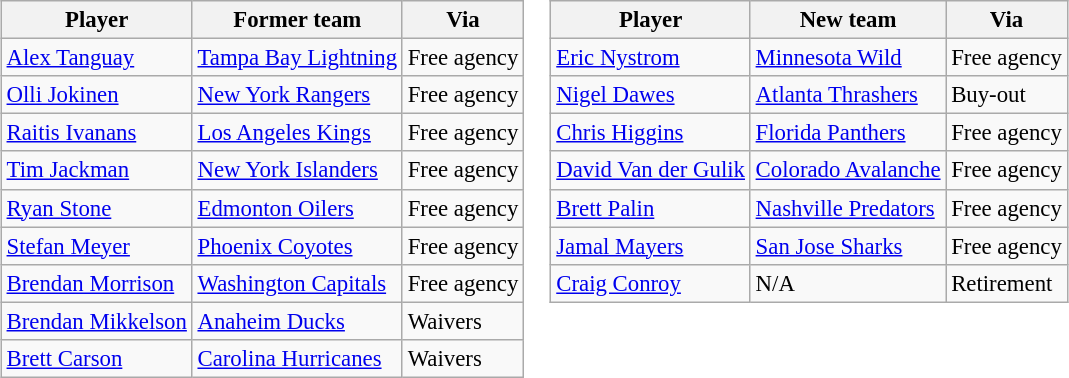<table cellspacing="0">
<tr>
<td valign="top"><br><table class="wikitable" style="font-size: 95%">
<tr>
<th>Player</th>
<th>Former team</th>
<th>Via</th>
</tr>
<tr>
<td><a href='#'>Alex Tanguay</a></td>
<td><a href='#'>Tampa Bay Lightning</a></td>
<td>Free agency</td>
</tr>
<tr>
<td><a href='#'>Olli Jokinen</a></td>
<td><a href='#'>New York Rangers</a></td>
<td>Free agency</td>
</tr>
<tr>
<td><a href='#'>Raitis Ivanans</a></td>
<td><a href='#'>Los Angeles Kings</a></td>
<td>Free agency</td>
</tr>
<tr>
<td><a href='#'>Tim Jackman</a></td>
<td><a href='#'>New York Islanders</a></td>
<td>Free agency</td>
</tr>
<tr>
<td><a href='#'>Ryan Stone</a></td>
<td><a href='#'>Edmonton Oilers</a></td>
<td>Free agency</td>
</tr>
<tr>
<td><a href='#'>Stefan Meyer</a></td>
<td><a href='#'>Phoenix Coyotes</a></td>
<td>Free agency</td>
</tr>
<tr>
<td><a href='#'>Brendan Morrison</a></td>
<td><a href='#'>Washington Capitals</a></td>
<td>Free agency</td>
</tr>
<tr>
<td><a href='#'>Brendan Mikkelson</a></td>
<td><a href='#'>Anaheim Ducks</a></td>
<td>Waivers</td>
</tr>
<tr>
<td><a href='#'>Brett Carson</a></td>
<td><a href='#'>Carolina Hurricanes</a></td>
<td>Waivers</td>
</tr>
</table>
</td>
<td valign="top"><br><table class="wikitable" style="font-size: 95%">
<tr>
<th>Player</th>
<th>New team</th>
<th>Via</th>
</tr>
<tr>
<td><a href='#'>Eric Nystrom</a></td>
<td><a href='#'>Minnesota Wild</a></td>
<td>Free agency</td>
</tr>
<tr>
<td><a href='#'>Nigel Dawes</a></td>
<td><a href='#'>Atlanta Thrashers</a></td>
<td>Buy-out</td>
</tr>
<tr>
<td><a href='#'>Chris Higgins</a></td>
<td><a href='#'>Florida Panthers</a></td>
<td>Free agency</td>
</tr>
<tr>
<td><a href='#'>David Van der Gulik</a></td>
<td><a href='#'>Colorado Avalanche</a></td>
<td>Free agency</td>
</tr>
<tr>
<td><a href='#'>Brett Palin</a></td>
<td><a href='#'>Nashville Predators</a></td>
<td>Free agency</td>
</tr>
<tr>
<td><a href='#'>Jamal Mayers</a></td>
<td><a href='#'>San Jose Sharks</a></td>
<td>Free agency</td>
</tr>
<tr>
<td><a href='#'>Craig Conroy</a></td>
<td>N/A</td>
<td>Retirement</td>
</tr>
</table>
</td>
</tr>
</table>
